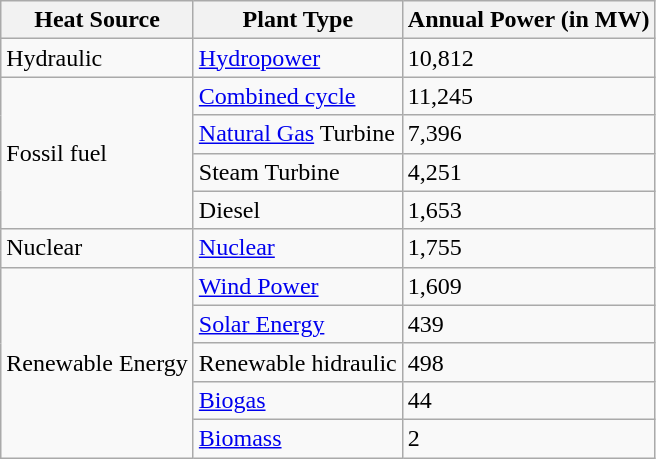<table class="wikitable">
<tr>
<th>Heat Source</th>
<th>Plant Type</th>
<th>Annual Power (in MW)</th>
</tr>
<tr>
<td>Hydraulic</td>
<td><a href='#'>Hydropower</a></td>
<td>10,812</td>
</tr>
<tr>
<td rowspan="4">Fossil fuel</td>
<td><a href='#'>Combined cycle</a></td>
<td>11,245</td>
</tr>
<tr>
<td><a href='#'>Natural Gas</a> Turbine</td>
<td>7,396</td>
</tr>
<tr>
<td>Steam Turbine</td>
<td>4,251</td>
</tr>
<tr>
<td>Diesel</td>
<td>1,653</td>
</tr>
<tr>
<td>Nuclear</td>
<td><a href='#'>Nuclear</a></td>
<td>1,755</td>
</tr>
<tr>
<td rowspan="5">Renewable Energy</td>
<td><a href='#'>Wind Power</a></td>
<td>1,609</td>
</tr>
<tr>
<td><a href='#'>Solar Energy</a></td>
<td>439</td>
</tr>
<tr>
<td>Renewable hidraulic</td>
<td>498</td>
</tr>
<tr>
<td><a href='#'>Biogas</a></td>
<td>44</td>
</tr>
<tr>
<td><a href='#'>Biomass</a></td>
<td>2</td>
</tr>
</table>
